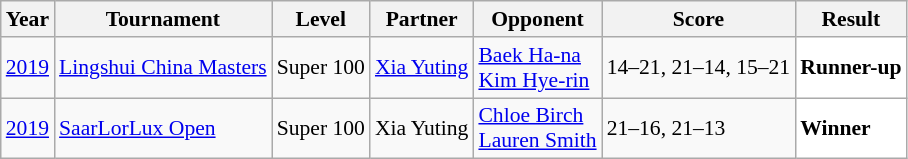<table class="sortable wikitable" style="font-size: 90%;">
<tr>
<th>Year</th>
<th>Tournament</th>
<th>Level</th>
<th>Partner</th>
<th>Opponent</th>
<th>Score</th>
<th>Result</th>
</tr>
<tr>
<td align="center"><a href='#'>2019</a></td>
<td align="left"><a href='#'>Lingshui China Masters</a></td>
<td align="left">Super 100</td>
<td align="left"> <a href='#'>Xia Yuting</a></td>
<td align="left"> <a href='#'>Baek Ha-na</a><br> <a href='#'>Kim Hye-rin</a></td>
<td align="left">14–21, 21–14, 15–21</td>
<td style="text-align:left; background:white"> <strong>Runner-up</strong></td>
</tr>
<tr>
<td align="center"><a href='#'>2019</a></td>
<td align="left"><a href='#'>SaarLorLux Open</a></td>
<td align="left">Super 100</td>
<td align="left"> Xia Yuting</td>
<td align="left"> <a href='#'>Chloe Birch</a><br> <a href='#'>Lauren Smith</a></td>
<td align="left">21–16, 21–13</td>
<td style="text-align:left; background:white"> <strong>Winner</strong></td>
</tr>
</table>
